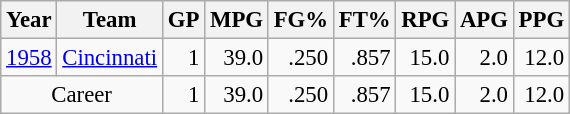<table class="wikitable sortable" style="font-size:95%; text-align:right;">
<tr>
<th>Year</th>
<th>Team</th>
<th>GP</th>
<th>MPG</th>
<th>FG%</th>
<th>FT%</th>
<th>RPG</th>
<th>APG</th>
<th>PPG</th>
</tr>
<tr>
<td style="text-align:left;"><a href='#'>1958</a></td>
<td style="text-align:left;"><a href='#'>Cincinnati</a></td>
<td>1</td>
<td>39.0</td>
<td>.250</td>
<td>.857</td>
<td>15.0</td>
<td>2.0</td>
<td>12.0</td>
</tr>
<tr class="sortbottom">
<td colspan="2" style="text-align:center;">Career</td>
<td>1</td>
<td>39.0</td>
<td>.250</td>
<td>.857</td>
<td>15.0</td>
<td>2.0</td>
<td>12.0</td>
</tr>
</table>
